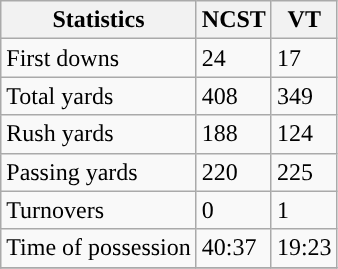<table class="wikitable" style="float: left;">
<tr>
<th>Statistics</th>
<th>NCST</th>
<th>VT</th>
</tr>
<tr>
<td>First downs</td>
<td>24</td>
<td>17</td>
</tr>
<tr>
<td>Total yards</td>
<td>408</td>
<td>349</td>
</tr>
<tr>
<td>Rush yards</td>
<td>188</td>
<td>124</td>
</tr>
<tr>
<td>Passing yards</td>
<td>220</td>
<td>225</td>
</tr>
<tr>
<td>Turnovers</td>
<td>0</td>
<td>1</td>
</tr>
<tr>
<td>Time of possession</td>
<td>40:37</td>
<td>19:23</td>
</tr>
<tr>
</tr>
</table>
